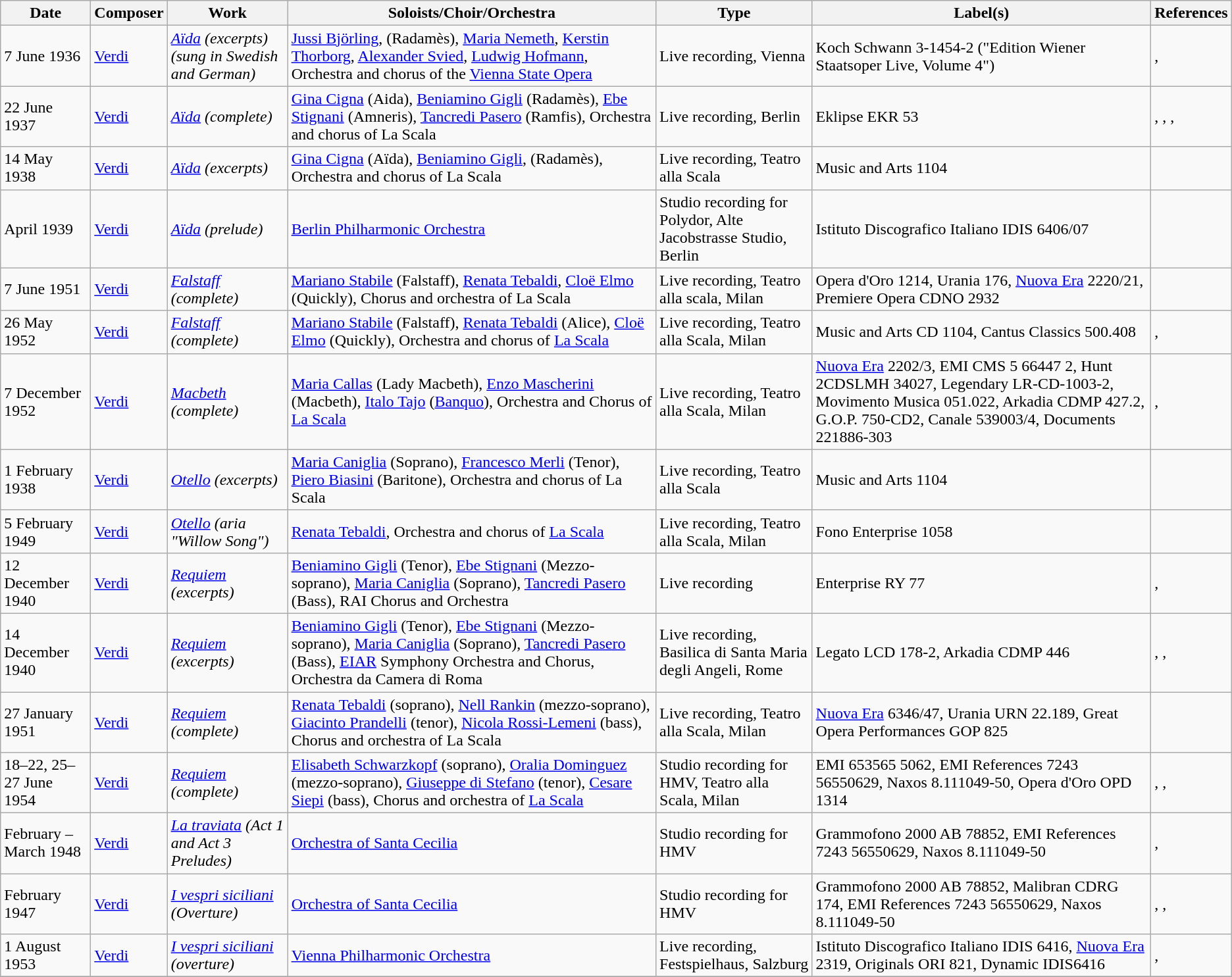<table class="wikitable">
<tr>
<th>Date</th>
<th>Composer</th>
<th>Work</th>
<th>Soloists/Choir/Orchestra</th>
<th>Type</th>
<th>Label(s)</th>
<th>References</th>
</tr>
<tr>
<td>7 June 1936</td>
<td><a href='#'>Verdi</a></td>
<td><em><a href='#'>Aïda</a> (excerpts) (sung in Swedish and German)</em></td>
<td><a href='#'>Jussi Björling</a>, (Radamès), <a href='#'>Maria Nemeth</a>, <a href='#'>Kerstin Thorborg</a>, <a href='#'>Alexander Svied</a>, <a href='#'>Ludwig Hofmann</a>, Orchestra and chorus of the <a href='#'>Vienna State Opera</a></td>
<td>Live recording, Vienna</td>
<td>Koch Schwann 3-1454-2 ("Edition Wiener Staatsoper Live, Volume 4")</td>
<td>, </td>
</tr>
<tr>
<td>22 June 1937</td>
<td><a href='#'>Verdi</a></td>
<td><em><a href='#'>Aïda</a> (complete)</em></td>
<td><a href='#'>Gina Cigna</a> (Aida), <a href='#'>Beniamino Gigli</a> (Radamès), <a href='#'>Ebe Stignani</a> (Amneris), <a href='#'>Tancredi Pasero</a> (Ramfis), Orchestra and chorus of La Scala</td>
<td>Live recording, Berlin</td>
<td>Eklipse EKR 53</td>
<td>, , , </td>
</tr>
<tr>
<td>14 May 1938</td>
<td><a href='#'>Verdi</a></td>
<td><em><a href='#'>Aïda</a> (excerpts)</em></td>
<td><a href='#'>Gina Cigna</a> (Aïda), <a href='#'>Beniamino Gigli</a>, (Radamès), Orchestra and chorus of La Scala</td>
<td>Live recording, Teatro alla Scala</td>
<td>Music and Arts 1104</td>
<td></td>
</tr>
<tr>
<td>April 1939</td>
<td><a href='#'>Verdi</a></td>
<td><em><a href='#'>Aïda</a> (prelude)</em></td>
<td><a href='#'>Berlin Philharmonic Orchestra</a></td>
<td>Studio recording for Polydor, Alte Jacobstrasse Studio, Berlin</td>
<td>Istituto Discografico Italiano IDIS 6406/07</td>
<td></td>
</tr>
<tr>
<td>7 June 1951</td>
<td><a href='#'>Verdi</a></td>
<td><em><a href='#'>Falstaff</a> (complete)</em></td>
<td><a href='#'>Mariano Stabile</a> (Falstaff), <a href='#'>Renata Tebaldi</a>, <a href='#'>Cloë Elmo</a> (Quickly), Chorus and orchestra of La Scala</td>
<td>Live recording, Teatro alla scala, Milan</td>
<td>Opera d'Oro 1214, Urania 176, <a href='#'>Nuova Era</a> 2220/21, Premiere Opera CDNO 2932</td>
<td></td>
</tr>
<tr>
<td>26 May 1952</td>
<td><a href='#'>Verdi</a></td>
<td><em><a href='#'>Falstaff</a> (complete)</em></td>
<td><a href='#'>Mariano Stabile</a> (Falstaff), <a href='#'>Renata Tebaldi</a> (Alice), <a href='#'>Cloë Elmo</a> (Quickly), Orchestra and chorus of <a href='#'>La Scala</a></td>
<td>Live recording, Teatro alla Scala, Milan</td>
<td>Music and Arts CD 1104, Cantus Classics 500.408</td>
<td>, </td>
</tr>
<tr>
<td>7 December 1952</td>
<td><a href='#'>Verdi</a></td>
<td><em><a href='#'>Macbeth</a> (complete)</em></td>
<td><a href='#'>Maria Callas</a> (Lady Macbeth), <a href='#'>Enzo Mascherini</a> (Macbeth), <a href='#'>Italo Tajo</a> (<a href='#'>Banquo</a>), Orchestra and Chorus of <a href='#'>La Scala</a></td>
<td>Live recording, Teatro alla Scala, Milan</td>
<td><a href='#'>Nuova Era</a> 2202/3, EMI CMS 5 66447 2, Hunt 2CDSLMH 34027, Legendary LR-CD-1003-2, Movimento Musica 051.022, Arkadia CDMP 427.2, G.O.P. 750-CD2, Canale 539003/4, Documents 221886-303</td>
<td>, </td>
</tr>
<tr>
<td>1 February 1938</td>
<td><a href='#'>Verdi</a></td>
<td><em><a href='#'>Otello</a> (excerpts)</em></td>
<td><a href='#'>Maria Caniglia</a> (Soprano), <a href='#'>Francesco Merli</a> (Tenor), <a href='#'>Piero Biasini</a> (Baritone), Orchestra and chorus of La Scala</td>
<td>Live recording, Teatro alla Scala</td>
<td>Music and Arts 1104</td>
<td></td>
</tr>
<tr>
<td>5 February 1949</td>
<td><a href='#'>Verdi</a></td>
<td><em><a href='#'>Otello</a> (aria "Willow Song")</em></td>
<td><a href='#'>Renata Tebaldi</a>, Orchestra and chorus of <a href='#'>La Scala</a></td>
<td>Live recording, Teatro alla Scala, Milan</td>
<td>Fono Enterprise 1058</td>
<td></td>
</tr>
<tr>
<td>12 December 1940</td>
<td><a href='#'>Verdi</a></td>
<td><em><a href='#'>Requiem</a> (excerpts)</em></td>
<td><a href='#'>Beniamino Gigli</a> (Tenor), <a href='#'>Ebe Stignani</a> (Mezzo-soprano), <a href='#'>Maria Caniglia</a> (Soprano), <a href='#'>Tancredi Pasero</a> (Bass), RAI Chorus and Orchestra</td>
<td>Live recording</td>
<td>Enterprise RY 77</td>
<td>, </td>
</tr>
<tr>
<td>14 December 1940</td>
<td><a href='#'>Verdi</a></td>
<td><em><a href='#'>Requiem</a> (excerpts)</em></td>
<td><a href='#'>Beniamino Gigli</a> (Tenor), <a href='#'>Ebe Stignani</a> (Mezzo-soprano), <a href='#'>Maria Caniglia</a> (Soprano), <a href='#'>Tancredi Pasero</a> (Bass), <a href='#'>EIAR</a> Symphony Orchestra and Chorus, Orchestra da Camera di Roma</td>
<td>Live recording, Basilica di Santa Maria degli Angeli, Rome</td>
<td>Legato LCD 178-2, Arkadia CDMP 446</td>
<td>, , </td>
</tr>
<tr>
<td>27 January 1951</td>
<td><a href='#'>Verdi</a></td>
<td><em><a href='#'>Requiem</a> (complete)</em></td>
<td><a href='#'>Renata Tebaldi</a> (soprano), <a href='#'>Nell Rankin</a> (mezzo-soprano), <a href='#'>Giacinto Prandelli</a> (tenor), <a href='#'>Nicola Rossi-Lemeni</a> (bass), Chorus and orchestra of La Scala</td>
<td>Live recording, Teatro alla Scala, Milan</td>
<td><a href='#'>Nuova Era</a> 6346/47, Urania URN 22.189, Great Opera Performances GOP 825</td>
<td></td>
</tr>
<tr>
<td>18–22, 25–27 June 1954</td>
<td><a href='#'>Verdi</a></td>
<td><em><a href='#'>Requiem</a> (complete)</em></td>
<td><a href='#'>Elisabeth Schwarzkopf</a> (soprano), <a href='#'>Oralia Dominguez</a> (mezzo-soprano), <a href='#'>Giuseppe di Stefano</a> (tenor), <a href='#'>Cesare Siepi</a> (bass), Chorus and orchestra of <a href='#'>La Scala</a></td>
<td>Studio recording for HMV, Teatro alla Scala, Milan</td>
<td>EMI 653565 5062, EMI References 7243 56550629, Naxos 8.111049-50, Opera d'Oro OPD 1314</td>
<td>, , </td>
</tr>
<tr>
<td>February – March 1948</td>
<td><a href='#'>Verdi</a></td>
<td><em><a href='#'>La traviata</a> (Act 1 and Act 3 Preludes)</em></td>
<td><a href='#'>Orchestra of Santa Cecilia</a></td>
<td>Studio recording for HMV</td>
<td>Grammofono 2000 AB 78852, EMI References 7243 56550629, Naxos 8.111049-50</td>
<td>, </td>
</tr>
<tr>
<td>February 1947</td>
<td><a href='#'>Verdi</a></td>
<td><em><a href='#'>I vespri siciliani</a> (Overture)</em></td>
<td><a href='#'>Orchestra of Santa Cecilia</a></td>
<td>Studio recording for HMV</td>
<td>Grammofono 2000 AB 78852, Malibran CDRG 174, EMI References 7243 56550629, Naxos 8.111049-50</td>
<td>, , </td>
</tr>
<tr>
<td>1 August 1953</td>
<td><a href='#'>Verdi</a></td>
<td><em><a href='#'>I vespri siciliani</a> (overture)</em></td>
<td><a href='#'>Vienna Philharmonic Orchestra</a></td>
<td>Live recording, Festspielhaus, Salzburg</td>
<td>Istituto Discografico Italiano IDIS 6416, <a href='#'>Nuova Era</a> 2319, Originals ORI 821, Dynamic IDIS6416</td>
<td>, </td>
</tr>
<tr>
</tr>
</table>
